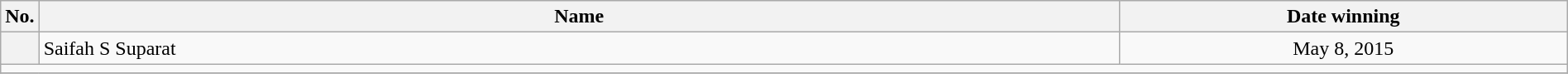<table class="wikitable" width=100%>
<tr>
<th style="width:1%;">No.</th>
<th style="width:70%;">Name</th>
<th style="width:29%;">Date winning</th>
</tr>
<tr align=center>
<th></th>
<td align=left> Saifah S Suparat</td>
<td>May 8, 2015</td>
</tr>
<tr>
<td colspan="6"></td>
</tr>
<tr>
</tr>
</table>
